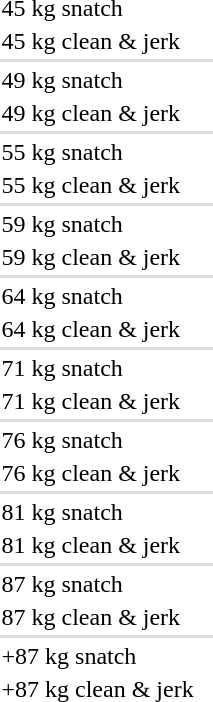<table>
<tr>
<td>45 kg snatch</td>
<td></td>
<td></td>
<td></td>
</tr>
<tr>
<td>45 kg clean & jerk</td>
<td></td>
<td></td>
<td></td>
</tr>
<tr bgcolor=#dddddd>
<td colspan=4></td>
</tr>
<tr>
<td>49 kg snatch</td>
<td></td>
<td></td>
<td></td>
</tr>
<tr>
<td>49 kg clean & jerk</td>
<td></td>
<td></td>
<td></td>
</tr>
<tr bgcolor=#dddddd>
<td colspan=4></td>
</tr>
<tr>
<td>55 kg snatch</td>
<td></td>
<td></td>
<td></td>
</tr>
<tr>
<td>55 kg clean & jerk</td>
<td></td>
<td></td>
<td></td>
</tr>
<tr bgcolor=#dddddd>
<td colspan=4></td>
</tr>
<tr>
<td>59 kg snatch</td>
<td></td>
<td></td>
<td></td>
</tr>
<tr>
<td>59 kg clean & jerk</td>
<td></td>
<td></td>
<td></td>
</tr>
<tr bgcolor=#dddddd>
<td colspan=4></td>
</tr>
<tr>
<td>64 kg snatch</td>
<td></td>
<td></td>
<td></td>
</tr>
<tr>
<td>64 kg clean & jerk</td>
<td></td>
<td></td>
<td></td>
</tr>
<tr bgcolor=#dddddd>
<td colspan=4></td>
</tr>
<tr>
<td>71 kg snatch</td>
<td></td>
<td></td>
<td></td>
</tr>
<tr>
<td>71 kg clean & jerk</td>
<td></td>
<td></td>
<td></td>
</tr>
<tr bgcolor=#dddddd>
<td colspan=4></td>
</tr>
<tr>
<td>76 kg snatch</td>
<td></td>
<td></td>
<td></td>
</tr>
<tr>
<td>76 kg clean & jerk</td>
<td></td>
<td></td>
<td></td>
</tr>
<tr bgcolor=#dddddd>
<td colspan=4></td>
</tr>
<tr>
<td>81 kg snatch</td>
<td></td>
<td></td>
<td></td>
</tr>
<tr>
<td>81 kg clean & jerk</td>
<td></td>
<td></td>
<td></td>
</tr>
<tr bgcolor=#dddddd>
<td colspan=4></td>
</tr>
<tr>
<td>87 kg snatch</td>
<td></td>
<td></td>
<td></td>
</tr>
<tr>
<td>87 kg clean & jerk</td>
<td></td>
<td></td>
<td></td>
</tr>
<tr bgcolor=#dddddd>
<td colspan=4></td>
</tr>
<tr>
<td>+87 kg snatch</td>
<td></td>
<td></td>
<td></td>
</tr>
<tr>
<td>+87 kg clean & jerk</td>
<td></td>
<td></td>
<td></td>
</tr>
</table>
